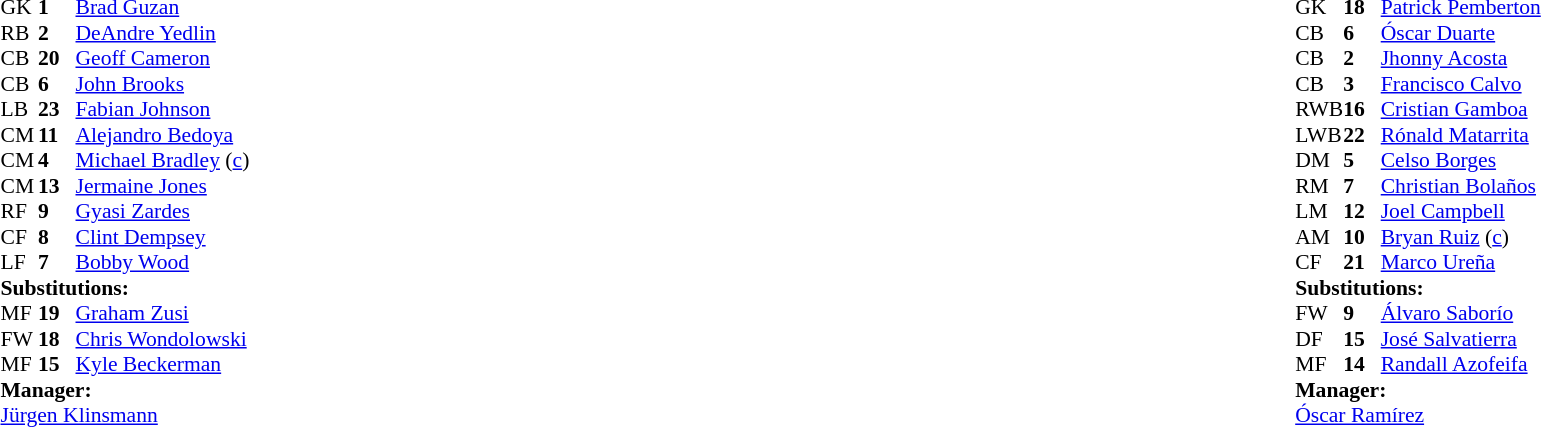<table width="100%">
<tr>
<td valign="top" width="40%"><br><table style="font-size:90%" cellspacing="0" cellpadding="0">
<tr>
<th width=25></th>
<th width=25></th>
</tr>
<tr>
<td>GK</td>
<td><strong>1</strong></td>
<td><a href='#'>Brad Guzan</a></td>
</tr>
<tr>
<td>RB</td>
<td><strong>2</strong></td>
<td><a href='#'>DeAndre Yedlin</a></td>
</tr>
<tr>
<td>CB</td>
<td><strong>20</strong></td>
<td><a href='#'>Geoff Cameron</a></td>
</tr>
<tr>
<td>CB</td>
<td><strong>6</strong></td>
<td><a href='#'>John Brooks</a></td>
<td></td>
</tr>
<tr>
<td>LB</td>
<td><strong>23</strong></td>
<td><a href='#'>Fabian Johnson</a></td>
<td></td>
</tr>
<tr>
<td>CM</td>
<td><strong>11</strong></td>
<td><a href='#'>Alejandro Bedoya</a></td>
<td></td>
<td></td>
</tr>
<tr>
<td>CM</td>
<td><strong>4</strong></td>
<td><a href='#'>Michael Bradley</a> (<a href='#'>c</a>)</td>
</tr>
<tr>
<td>CM</td>
<td><strong>13</strong></td>
<td><a href='#'>Jermaine Jones</a></td>
</tr>
<tr>
<td>RF</td>
<td><strong>9</strong></td>
<td><a href='#'>Gyasi Zardes</a></td>
</tr>
<tr>
<td>CF</td>
<td><strong>8</strong></td>
<td><a href='#'>Clint Dempsey</a></td>
<td></td>
<td></td>
</tr>
<tr>
<td>LF</td>
<td><strong>7</strong></td>
<td><a href='#'>Bobby Wood</a></td>
<td></td>
<td></td>
</tr>
<tr>
<td colspan=3><strong>Substitutions:</strong></td>
</tr>
<tr>
<td>MF</td>
<td><strong>19</strong></td>
<td><a href='#'>Graham Zusi</a></td>
<td></td>
<td></td>
</tr>
<tr>
<td>FW</td>
<td><strong>18</strong></td>
<td><a href='#'>Chris Wondolowski</a></td>
<td></td>
<td></td>
</tr>
<tr>
<td>MF</td>
<td><strong>15</strong></td>
<td><a href='#'>Kyle Beckerman</a></td>
<td></td>
<td></td>
</tr>
<tr>
<td colspan=3><strong>Manager:</strong></td>
</tr>
<tr>
<td colspan=3> <a href='#'>Jürgen Klinsmann</a></td>
</tr>
</table>
</td>
<td valign="top"></td>
<td valign="top" width="50%"><br><table style="font-size:90%; margin:auto" cellspacing="0" cellpadding="0">
<tr>
<th width=25></th>
<th width=25></th>
</tr>
<tr>
<td>GK</td>
<td><strong>18</strong></td>
<td><a href='#'>Patrick Pemberton</a></td>
</tr>
<tr>
<td>CB</td>
<td><strong>6</strong></td>
<td><a href='#'>Óscar Duarte</a></td>
</tr>
<tr>
<td>CB</td>
<td><strong>2</strong></td>
<td><a href='#'>Jhonny Acosta</a></td>
</tr>
<tr>
<td>CB</td>
<td><strong>3</strong></td>
<td><a href='#'>Francisco Calvo</a></td>
</tr>
<tr>
<td>RWB</td>
<td><strong>16</strong></td>
<td><a href='#'>Cristian Gamboa</a></td>
<td></td>
<td></td>
</tr>
<tr>
<td>LWB</td>
<td><strong>22</strong></td>
<td><a href='#'>Rónald Matarrita</a></td>
</tr>
<tr>
<td>DM</td>
<td><strong>5</strong></td>
<td><a href='#'>Celso Borges</a></td>
</tr>
<tr>
<td>RM</td>
<td><strong>7</strong></td>
<td><a href='#'>Christian Bolaños</a></td>
</tr>
<tr>
<td>LM</td>
<td><strong>12</strong></td>
<td><a href='#'>Joel Campbell</a></td>
<td></td>
<td></td>
</tr>
<tr>
<td>AM</td>
<td><strong>10</strong></td>
<td><a href='#'>Bryan Ruiz</a> (<a href='#'>c</a>)</td>
</tr>
<tr>
<td>CF</td>
<td><strong>21</strong></td>
<td><a href='#'>Marco Ureña</a></td>
<td></td>
<td></td>
</tr>
<tr>
<td colspan=3><strong>Substitutions:</strong></td>
</tr>
<tr>
<td>FW</td>
<td><strong>9</strong></td>
<td><a href='#'>Álvaro Saborío</a></td>
<td></td>
<td></td>
</tr>
<tr>
<td>DF</td>
<td><strong>15</strong></td>
<td><a href='#'>José Salvatierra</a></td>
<td></td>
<td></td>
</tr>
<tr>
<td>MF</td>
<td><strong>14</strong></td>
<td><a href='#'>Randall Azofeifa</a></td>
<td></td>
<td></td>
</tr>
<tr>
<td colspan=3><strong>Manager:</strong></td>
</tr>
<tr>
<td colspan=3><a href='#'>Óscar Ramírez</a></td>
</tr>
</table>
</td>
</tr>
</table>
